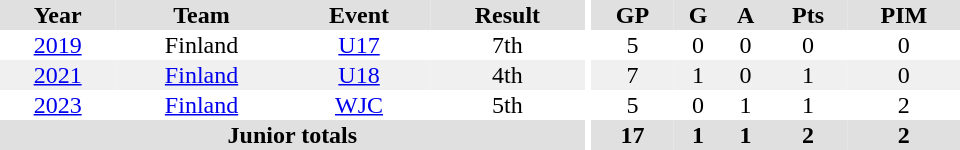<table border="0" cellpadding="1" cellspacing="0" ID="Table3" style="text-align:center; width:40em">
<tr bgcolor="#e0e0e0">
<th>Year</th>
<th>Team</th>
<th>Event</th>
<th>Result</th>
<th rowspan="102" bgcolor="#ffffff"></th>
<th>GP</th>
<th>G</th>
<th>A</th>
<th>Pts</th>
<th>PIM</th>
</tr>
<tr>
<td><a href='#'>2019</a></td>
<td>Finland</td>
<td><a href='#'>U17</a></td>
<td>7th</td>
<td>5</td>
<td>0</td>
<td>0</td>
<td>0</td>
<td>0</td>
</tr>
<tr bgcolor="#f0f0f0">
<td><a href='#'>2021</a></td>
<td><a href='#'>Finland</a></td>
<td><a href='#'>U18</a></td>
<td>4th</td>
<td>7</td>
<td>1</td>
<td>0</td>
<td>1</td>
<td>0</td>
</tr>
<tr>
<td><a href='#'>2023</a></td>
<td><a href='#'>Finland</a></td>
<td><a href='#'>WJC</a></td>
<td>5th</td>
<td>5</td>
<td>0</td>
<td>1</td>
<td>1</td>
<td>2</td>
</tr>
<tr bgcolor="#e0e0e0">
<th colspan="4">Junior totals</th>
<th>17</th>
<th>1</th>
<th>1</th>
<th>2</th>
<th>2</th>
</tr>
</table>
